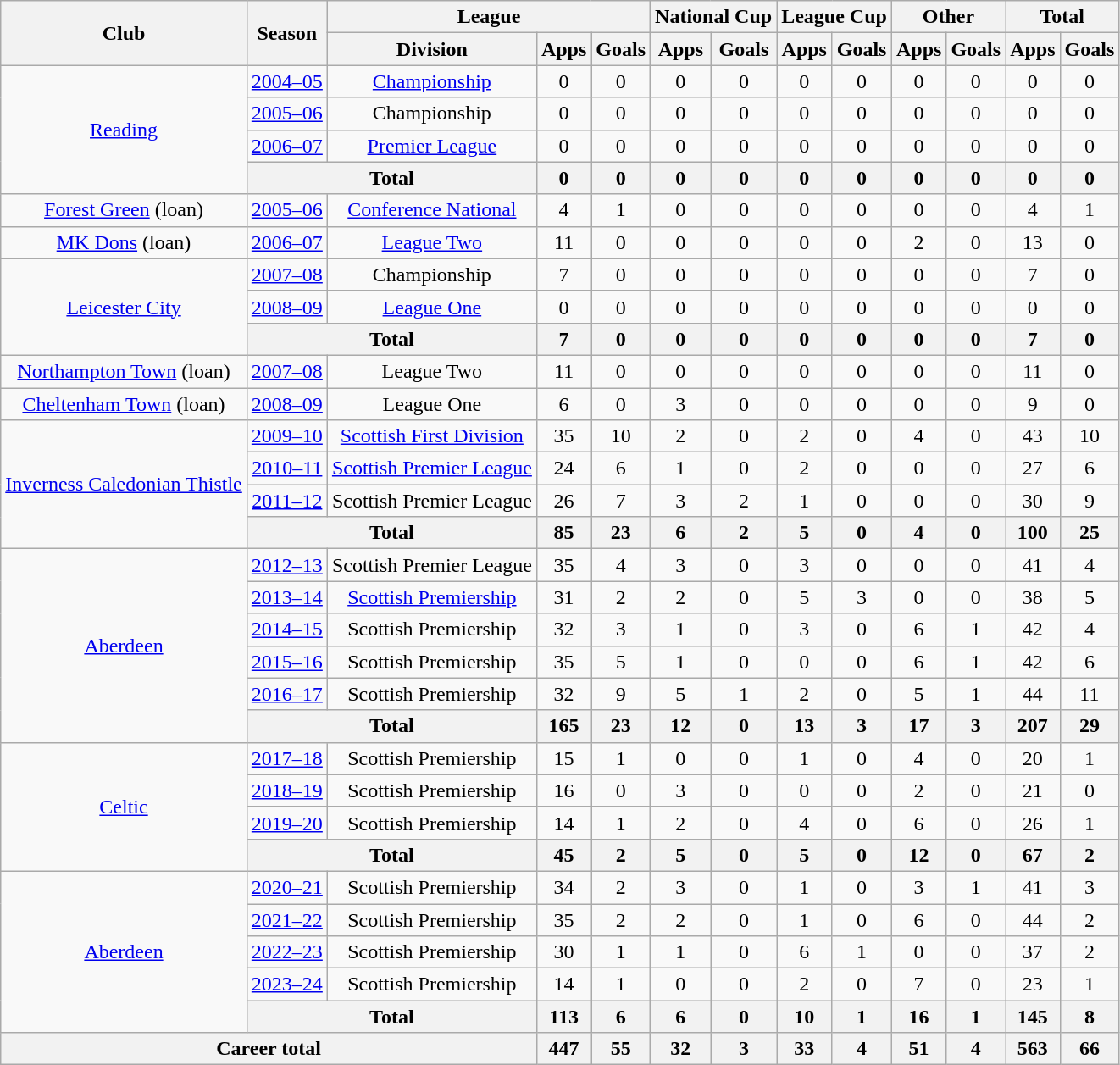<table class="wikitable" style="text-align:center">
<tr>
<th rowspan="2">Club</th>
<th rowspan="2">Season</th>
<th colspan="3">League</th>
<th colspan="2">National Cup</th>
<th colspan="2">League Cup</th>
<th colspan="2">Other</th>
<th colspan="2">Total</th>
</tr>
<tr>
<th>Division</th>
<th>Apps</th>
<th>Goals</th>
<th>Apps</th>
<th>Goals</th>
<th>Apps</th>
<th>Goals</th>
<th>Apps</th>
<th>Goals</th>
<th>Apps</th>
<th>Goals</th>
</tr>
<tr>
<td rowspan="4"><a href='#'>Reading</a></td>
<td><a href='#'>2004–05</a></td>
<td><a href='#'>Championship</a></td>
<td>0</td>
<td>0</td>
<td>0</td>
<td>0</td>
<td>0</td>
<td>0</td>
<td>0</td>
<td>0</td>
<td>0</td>
<td>0</td>
</tr>
<tr>
<td><a href='#'>2005–06</a></td>
<td>Championship</td>
<td>0</td>
<td>0</td>
<td>0</td>
<td>0</td>
<td>0</td>
<td>0</td>
<td>0</td>
<td>0</td>
<td>0</td>
<td>0</td>
</tr>
<tr>
<td><a href='#'>2006–07</a></td>
<td><a href='#'>Premier League</a></td>
<td>0</td>
<td>0</td>
<td>0</td>
<td>0</td>
<td>0</td>
<td>0</td>
<td>0</td>
<td>0</td>
<td>0</td>
<td>0</td>
</tr>
<tr>
<th colspan="2">Total</th>
<th>0</th>
<th>0</th>
<th>0</th>
<th>0</th>
<th>0</th>
<th>0</th>
<th>0</th>
<th>0</th>
<th>0</th>
<th>0</th>
</tr>
<tr>
<td><a href='#'>Forest Green</a> (loan)</td>
<td><a href='#'>2005–06</a></td>
<td><a href='#'>Conference National</a></td>
<td>4</td>
<td>1</td>
<td>0</td>
<td>0</td>
<td>0</td>
<td>0</td>
<td>0</td>
<td>0</td>
<td>4</td>
<td>1</td>
</tr>
<tr>
<td><a href='#'>MK Dons</a> (loan)</td>
<td><a href='#'>2006–07</a></td>
<td><a href='#'>League Two</a></td>
<td>11</td>
<td>0</td>
<td>0</td>
<td>0</td>
<td>0</td>
<td>0</td>
<td>2</td>
<td>0</td>
<td>13</td>
<td>0</td>
</tr>
<tr>
<td rowspan="3"><a href='#'>Leicester City</a></td>
<td><a href='#'>2007–08</a></td>
<td>Championship</td>
<td>7</td>
<td>0</td>
<td>0</td>
<td>0</td>
<td>0</td>
<td>0</td>
<td>0</td>
<td>0</td>
<td>7</td>
<td>0</td>
</tr>
<tr>
<td><a href='#'>2008–09</a></td>
<td><a href='#'>League One</a></td>
<td>0</td>
<td>0</td>
<td>0</td>
<td>0</td>
<td>0</td>
<td>0</td>
<td>0</td>
<td>0</td>
<td>0</td>
<td>0</td>
</tr>
<tr>
<th colspan="2">Total</th>
<th>7</th>
<th>0</th>
<th>0</th>
<th>0</th>
<th>0</th>
<th>0</th>
<th>0</th>
<th>0</th>
<th>7</th>
<th>0</th>
</tr>
<tr>
<td><a href='#'>Northampton Town</a> (loan)</td>
<td><a href='#'>2007–08</a></td>
<td>League Two</td>
<td>11</td>
<td>0</td>
<td>0</td>
<td>0</td>
<td>0</td>
<td>0</td>
<td>0</td>
<td>0</td>
<td>11</td>
<td>0</td>
</tr>
<tr>
<td><a href='#'>Cheltenham Town</a> (loan)</td>
<td><a href='#'>2008–09</a></td>
<td>League One</td>
<td>6</td>
<td>0</td>
<td>3</td>
<td>0</td>
<td>0</td>
<td>0</td>
<td>0</td>
<td>0</td>
<td>9</td>
<td>0</td>
</tr>
<tr>
<td rowspan="4"><a href='#'>Inverness Caledonian Thistle</a></td>
<td><a href='#'>2009–10</a></td>
<td><a href='#'>Scottish First Division</a></td>
<td>35</td>
<td>10</td>
<td>2</td>
<td>0</td>
<td>2</td>
<td>0</td>
<td>4</td>
<td>0</td>
<td>43</td>
<td>10</td>
</tr>
<tr>
<td><a href='#'>2010–11</a></td>
<td><a href='#'>Scottish Premier League</a></td>
<td>24</td>
<td>6</td>
<td>1</td>
<td>0</td>
<td>2</td>
<td>0</td>
<td>0</td>
<td>0</td>
<td>27</td>
<td>6</td>
</tr>
<tr>
<td><a href='#'>2011–12</a></td>
<td>Scottish Premier League</td>
<td>26</td>
<td>7</td>
<td>3</td>
<td>2</td>
<td>1</td>
<td>0</td>
<td>0</td>
<td>0</td>
<td>30</td>
<td>9</td>
</tr>
<tr>
<th colspan="2">Total</th>
<th>85</th>
<th>23</th>
<th>6</th>
<th>2</th>
<th>5</th>
<th>0</th>
<th>4</th>
<th>0</th>
<th>100</th>
<th>25</th>
</tr>
<tr>
<td rowspan="6"><a href='#'>Aberdeen</a></td>
<td><a href='#'>2012–13</a></td>
<td>Scottish Premier League</td>
<td>35</td>
<td>4</td>
<td>3</td>
<td>0</td>
<td>3</td>
<td>0</td>
<td>0</td>
<td>0</td>
<td>41</td>
<td>4</td>
</tr>
<tr>
<td><a href='#'>2013–14</a></td>
<td><a href='#'>Scottish Premiership</a></td>
<td>31</td>
<td>2</td>
<td>2</td>
<td>0</td>
<td>5</td>
<td>3</td>
<td>0</td>
<td>0</td>
<td>38</td>
<td>5</td>
</tr>
<tr>
<td><a href='#'>2014–15</a></td>
<td>Scottish Premiership</td>
<td>32</td>
<td>3</td>
<td>1</td>
<td>0</td>
<td>3</td>
<td>0</td>
<td>6</td>
<td>1</td>
<td>42</td>
<td>4</td>
</tr>
<tr>
<td><a href='#'>2015–16</a></td>
<td>Scottish Premiership</td>
<td>35</td>
<td>5</td>
<td>1</td>
<td>0</td>
<td>0</td>
<td>0</td>
<td>6</td>
<td>1</td>
<td>42</td>
<td>6</td>
</tr>
<tr>
<td><a href='#'>2016–17</a></td>
<td>Scottish Premiership</td>
<td>32</td>
<td>9</td>
<td>5</td>
<td>1</td>
<td>2</td>
<td>0</td>
<td>5</td>
<td>1</td>
<td>44</td>
<td>11</td>
</tr>
<tr>
<th colspan="2">Total</th>
<th>165</th>
<th>23</th>
<th>12</th>
<th>0</th>
<th>13</th>
<th>3</th>
<th>17</th>
<th>3</th>
<th>207</th>
<th>29</th>
</tr>
<tr>
<td rowspan="4"><a href='#'>Celtic</a></td>
<td><a href='#'>2017–18</a></td>
<td>Scottish Premiership</td>
<td>15</td>
<td>1</td>
<td>0</td>
<td>0</td>
<td>1</td>
<td>0</td>
<td>4</td>
<td>0</td>
<td>20</td>
<td>1</td>
</tr>
<tr>
<td><a href='#'>2018–19</a></td>
<td>Scottish Premiership</td>
<td>16</td>
<td>0</td>
<td>3</td>
<td>0</td>
<td>0</td>
<td>0</td>
<td>2</td>
<td>0</td>
<td>21</td>
<td>0</td>
</tr>
<tr>
<td><a href='#'>2019–20</a></td>
<td>Scottish Premiership</td>
<td>14</td>
<td>1</td>
<td>2</td>
<td>0</td>
<td>4</td>
<td>0</td>
<td>6</td>
<td>0</td>
<td>26</td>
<td>1</td>
</tr>
<tr>
<th colspan="2">Total</th>
<th>45</th>
<th>2</th>
<th>5</th>
<th>0</th>
<th>5</th>
<th>0</th>
<th>12</th>
<th>0</th>
<th>67</th>
<th>2</th>
</tr>
<tr>
<td rowspan="5"><a href='#'>Aberdeen</a></td>
<td><a href='#'>2020–21</a></td>
<td>Scottish Premiership</td>
<td>34</td>
<td>2</td>
<td>3</td>
<td>0</td>
<td>1</td>
<td>0</td>
<td>3</td>
<td>1</td>
<td>41</td>
<td>3</td>
</tr>
<tr>
<td><a href='#'>2021–22</a></td>
<td>Scottish Premiership</td>
<td>35</td>
<td>2</td>
<td>2</td>
<td>0</td>
<td>1</td>
<td>0</td>
<td>6</td>
<td>0</td>
<td>44</td>
<td>2</td>
</tr>
<tr>
<td><a href='#'>2022–23</a></td>
<td>Scottish Premiership</td>
<td>30</td>
<td>1</td>
<td>1</td>
<td>0</td>
<td>6</td>
<td>1</td>
<td>0</td>
<td>0</td>
<td>37</td>
<td>2</td>
</tr>
<tr>
<td><a href='#'>2023–24</a></td>
<td>Scottish Premiership</td>
<td>14</td>
<td>1</td>
<td>0</td>
<td>0</td>
<td>2</td>
<td>0</td>
<td>7</td>
<td>0</td>
<td>23</td>
<td>1</td>
</tr>
<tr>
<th colspan=2>Total</th>
<th>113</th>
<th>6</th>
<th>6</th>
<th>0</th>
<th>10</th>
<th>1</th>
<th>16</th>
<th>1</th>
<th>145</th>
<th>8</th>
</tr>
<tr>
<th colspan="3">Career total</th>
<th>447</th>
<th>55</th>
<th>32</th>
<th>3</th>
<th>33</th>
<th>4</th>
<th>51</th>
<th>4</th>
<th>563</th>
<th>66</th>
</tr>
</table>
